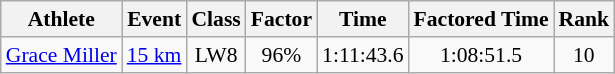<table class=wikitable style=font-size:90%;text-align:center>
<tr>
<th>Athlete</th>
<th>Event</th>
<th>Class</th>
<th>Factor</th>
<th>Time</th>
<th>Factored Time</th>
<th>Rank</th>
</tr>
<tr>
<td align=left><a href='#'>Grace Miller</a></td>
<td align=left><a href='#'>15 km</a></td>
<td>LW8</td>
<td>96%</td>
<td>1:11:43.6</td>
<td>1:08:51.5</td>
<td>10</td>
</tr>
</table>
